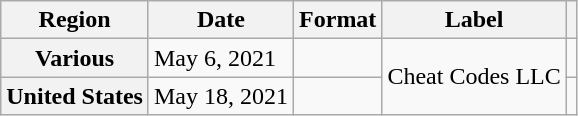<table class="wikitable plainrowheaders">
<tr>
<th scope="col">Region</th>
<th scope="col">Date</th>
<th scope="col">Format</th>
<th scope="col">Label</th>
<th scope="col"></th>
</tr>
<tr>
<th scope="row">Various</th>
<td>May 6, 2021</td>
<td></td>
<td rowspan="2">Cheat Codes LLC</td>
<td></td>
</tr>
<tr>
<th scope="row">United States</th>
<td>May 18, 2021</td>
<td></td>
<td></td>
</tr>
</table>
